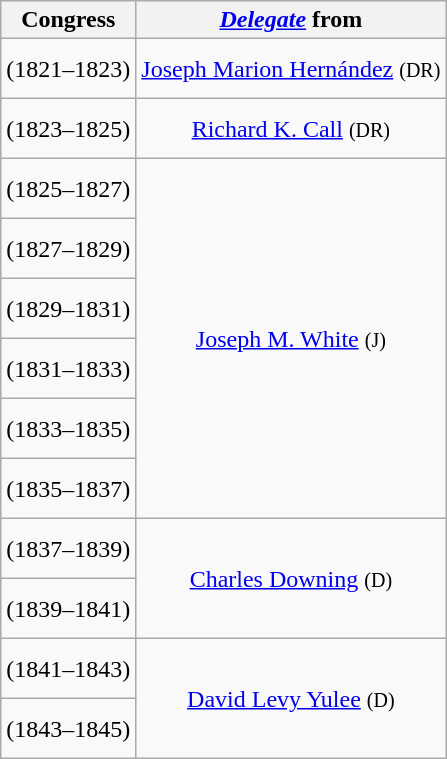<table class=wikitable style="text-align:center">
<tr>
<th>Congress</th>
<th><em><a href='#'>Delegate</a></em> from<br></th>
</tr>
<tr style="height:2.5em">
<td><strong></strong> (1821–1823)</td>
<td><a href='#'>Joseph Marion Hernández</a> <small>(DR)</small></td>
</tr>
<tr style="height:2.5em">
<td><strong></strong> (1823–1825)</td>
<td><a href='#'>Richard K. Call</a> <small>(DR)</small></td>
</tr>
<tr style="height:2.5em">
<td><strong></strong> (1825–1827)</td>
<td rowspan=6 ><a href='#'>Joseph M. White</a> <small>(J)</small></td>
</tr>
<tr style="height:2.5em">
<td><strong></strong> (1827–1829)</td>
</tr>
<tr style="height:2.5em">
<td><strong></strong> (1829–1831)</td>
</tr>
<tr style="height:2.5em">
<td><strong></strong> (1831–1833)</td>
</tr>
<tr style="height:2.5em">
<td><strong></strong> (1833–1835)</td>
</tr>
<tr style="height:2.5em">
<td><strong></strong> (1835–1837)</td>
</tr>
<tr style="height:2.5em">
<td><strong></strong> (1837–1839)</td>
<td rowspan=2  ><a href='#'>Charles Downing</a> <small>(D)</small></td>
</tr>
<tr style="height:2.5em">
<td><strong></strong> (1839–1841)</td>
</tr>
<tr style="height:2.5em">
<td><strong></strong> (1841–1843)</td>
<td rowspan=2 ><a href='#'>David Levy Yulee</a> <small>(D)</small></td>
</tr>
<tr style="height:2.5em">
<td><strong></strong> (1843–1845)</td>
</tr>
</table>
